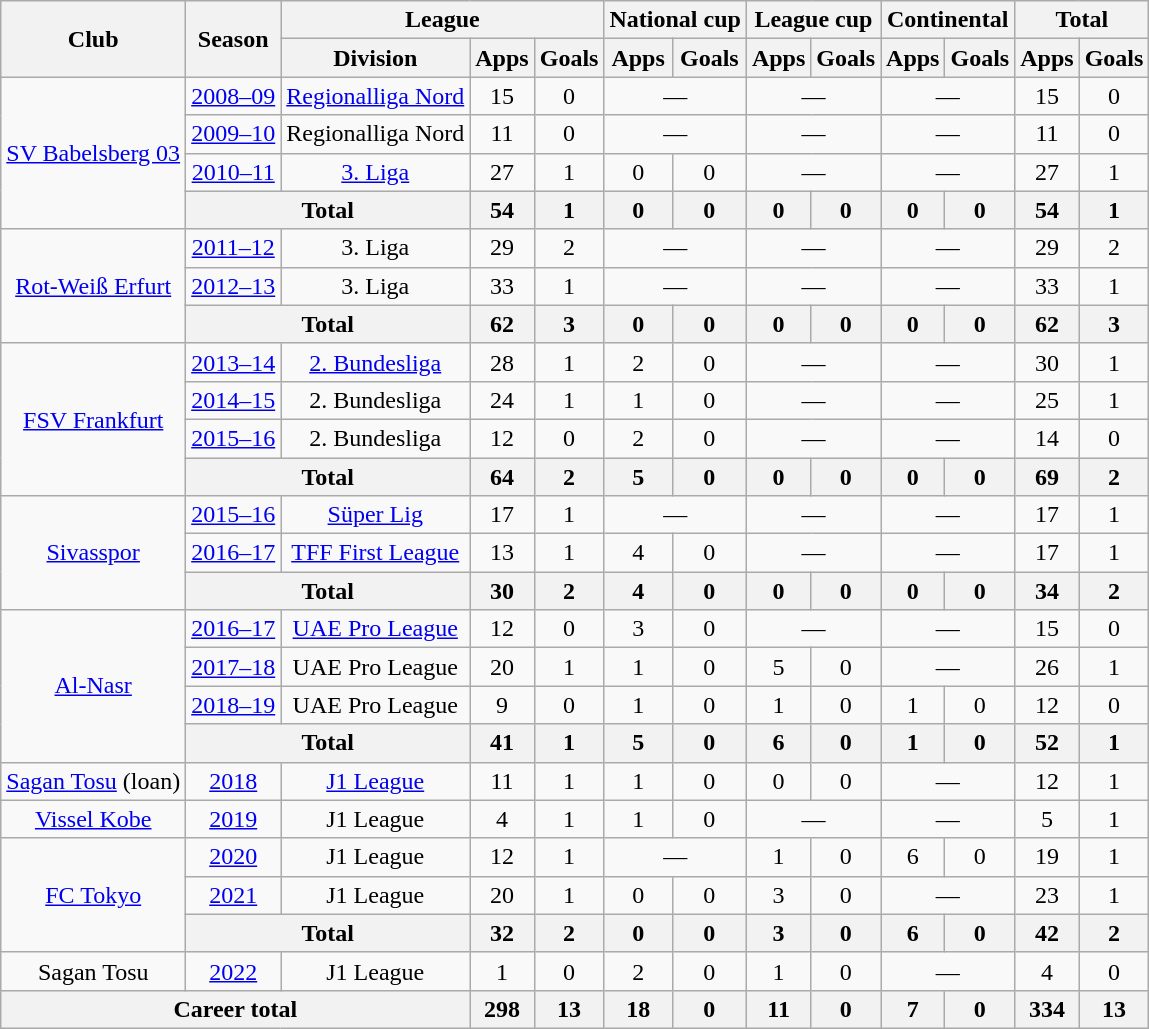<table class="wikitable" style="text-align:center">
<tr>
<th rowspan="2">Club</th>
<th rowspan="2">Season</th>
<th colspan="3">League</th>
<th colspan="2">National cup</th>
<th colspan="2">League cup</th>
<th colspan="2">Continental</th>
<th colspan="2">Total</th>
</tr>
<tr>
<th>Division</th>
<th>Apps</th>
<th>Goals</th>
<th>Apps</th>
<th>Goals</th>
<th>Apps</th>
<th>Goals</th>
<th>Apps</th>
<th>Goals</th>
<th>Apps</th>
<th>Goals</th>
</tr>
<tr>
<td rowspan="4"><a href='#'>SV Babelsberg 03</a></td>
<td><a href='#'>2008–09</a></td>
<td><a href='#'>Regionalliga Nord</a></td>
<td>15</td>
<td>0</td>
<td colspan="2">—</td>
<td colspan="2">—</td>
<td colspan="2">—</td>
<td>15</td>
<td>0</td>
</tr>
<tr>
<td><a href='#'>2009–10</a></td>
<td>Regionalliga Nord</td>
<td>11</td>
<td>0</td>
<td colspan="2">—</td>
<td colspan="2">—</td>
<td colspan="2">—</td>
<td>11</td>
<td>0</td>
</tr>
<tr>
<td><a href='#'>2010–11</a></td>
<td><a href='#'>3. Liga</a></td>
<td>27</td>
<td>1</td>
<td>0</td>
<td>0</td>
<td colspan="2">—</td>
<td colspan="2">—</td>
<td>27</td>
<td>1</td>
</tr>
<tr>
<th colspan="2">Total</th>
<th>54</th>
<th>1</th>
<th>0</th>
<th>0</th>
<th>0</th>
<th>0</th>
<th>0</th>
<th>0</th>
<th>54</th>
<th>1</th>
</tr>
<tr>
<td rowspan="3"><a href='#'>Rot-Weiß Erfurt</a></td>
<td><a href='#'>2011–12</a></td>
<td>3. Liga</td>
<td>29</td>
<td>2</td>
<td colspan="2">—</td>
<td colspan="2">—</td>
<td colspan="2">—</td>
<td>29</td>
<td>2</td>
</tr>
<tr>
<td><a href='#'>2012–13</a></td>
<td>3. Liga</td>
<td>33</td>
<td>1</td>
<td colspan="2">—</td>
<td colspan="2">—</td>
<td colspan="2">—</td>
<td>33</td>
<td>1</td>
</tr>
<tr>
<th colspan="2">Total</th>
<th>62</th>
<th>3</th>
<th>0</th>
<th>0</th>
<th>0</th>
<th>0</th>
<th>0</th>
<th>0</th>
<th>62</th>
<th>3</th>
</tr>
<tr>
<td rowspan="4"><a href='#'>FSV Frankfurt</a></td>
<td><a href='#'>2013–14</a></td>
<td><a href='#'>2. Bundesliga</a></td>
<td>28</td>
<td>1</td>
<td>2</td>
<td>0</td>
<td colspan="2">—</td>
<td colspan="2">—</td>
<td>30</td>
<td>1</td>
</tr>
<tr>
<td><a href='#'>2014–15</a></td>
<td>2. Bundesliga</td>
<td>24</td>
<td>1</td>
<td>1</td>
<td>0</td>
<td colspan="2">—</td>
<td colspan="2">—</td>
<td>25</td>
<td>1</td>
</tr>
<tr>
<td><a href='#'>2015–16</a></td>
<td>2. Bundesliga</td>
<td>12</td>
<td>0</td>
<td>2</td>
<td>0</td>
<td colspan="2">—</td>
<td colspan="2">—</td>
<td>14</td>
<td>0</td>
</tr>
<tr>
<th colspan="2">Total</th>
<th>64</th>
<th>2</th>
<th>5</th>
<th>0</th>
<th>0</th>
<th>0</th>
<th>0</th>
<th>0</th>
<th>69</th>
<th>2</th>
</tr>
<tr>
<td rowspan="3"><a href='#'>Sivasspor</a></td>
<td><a href='#'>2015–16</a></td>
<td><a href='#'>Süper Lig</a></td>
<td>17</td>
<td>1</td>
<td colspan="2">—</td>
<td colspan="2">—</td>
<td colspan="2">—</td>
<td>17</td>
<td>1</td>
</tr>
<tr>
<td><a href='#'>2016–17</a></td>
<td><a href='#'>TFF First League</a></td>
<td>13</td>
<td>1</td>
<td>4</td>
<td>0</td>
<td colspan="2">—</td>
<td colspan="2">—</td>
<td>17</td>
<td>1</td>
</tr>
<tr>
<th colspan="2">Total</th>
<th>30</th>
<th>2</th>
<th>4</th>
<th>0</th>
<th>0</th>
<th>0</th>
<th>0</th>
<th>0</th>
<th>34</th>
<th>2</th>
</tr>
<tr>
<td rowspan="4"><a href='#'>Al-Nasr</a></td>
<td><a href='#'>2016–17</a></td>
<td><a href='#'>UAE Pro League</a></td>
<td>12</td>
<td>0</td>
<td>3</td>
<td>0</td>
<td colspan="2">—</td>
<td colspan="2">—</td>
<td>15</td>
<td>0</td>
</tr>
<tr>
<td><a href='#'>2017–18</a></td>
<td>UAE Pro League</td>
<td>20</td>
<td>1</td>
<td>1</td>
<td>0</td>
<td>5</td>
<td>0</td>
<td colspan="2">—</td>
<td>26</td>
<td>1</td>
</tr>
<tr>
<td><a href='#'>2018–19</a></td>
<td>UAE Pro League</td>
<td>9</td>
<td>0</td>
<td>1</td>
<td>0</td>
<td>1</td>
<td>0</td>
<td>1</td>
<td>0</td>
<td>12</td>
<td>0</td>
</tr>
<tr>
<th colspan="2">Total</th>
<th>41</th>
<th>1</th>
<th>5</th>
<th>0</th>
<th>6</th>
<th>0</th>
<th>1</th>
<th>0</th>
<th>52</th>
<th>1</th>
</tr>
<tr>
<td><a href='#'>Sagan Tosu</a> (loan)</td>
<td><a href='#'>2018</a></td>
<td><a href='#'>J1 League</a></td>
<td>11</td>
<td>1</td>
<td>1</td>
<td>0</td>
<td>0</td>
<td>0</td>
<td colspan="2">—</td>
<td>12</td>
<td>1</td>
</tr>
<tr>
<td><a href='#'>Vissel Kobe</a></td>
<td><a href='#'>2019</a></td>
<td>J1 League</td>
<td>4</td>
<td>1</td>
<td>1</td>
<td>0</td>
<td colspan="2">—</td>
<td colspan="2">—</td>
<td>5</td>
<td>1</td>
</tr>
<tr>
<td rowspan="3"><a href='#'>FC Tokyo</a></td>
<td><a href='#'>2020</a></td>
<td>J1 League</td>
<td>12</td>
<td>1</td>
<td colspan="2">—</td>
<td>1</td>
<td>0</td>
<td>6</td>
<td>0</td>
<td>19</td>
<td>1</td>
</tr>
<tr>
<td><a href='#'>2021</a></td>
<td>J1 League</td>
<td>20</td>
<td>1</td>
<td>0</td>
<td>0</td>
<td>3</td>
<td>0</td>
<td colspan="2">—</td>
<td>23</td>
<td>1</td>
</tr>
<tr>
<th colspan="2">Total</th>
<th>32</th>
<th>2</th>
<th>0</th>
<th>0</th>
<th>3</th>
<th>0</th>
<th>6</th>
<th>0</th>
<th>42</th>
<th>2</th>
</tr>
<tr>
<td>Sagan Tosu</td>
<td><a href='#'>2022</a></td>
<td>J1 League</td>
<td>1</td>
<td>0</td>
<td>2</td>
<td>0</td>
<td>1</td>
<td>0</td>
<td colspan="2">—</td>
<td>4</td>
<td>0</td>
</tr>
<tr>
<th colspan="3">Career total</th>
<th>298</th>
<th>13</th>
<th>18</th>
<th>0</th>
<th>11</th>
<th>0</th>
<th>7</th>
<th>0</th>
<th>334</th>
<th>13</th>
</tr>
</table>
